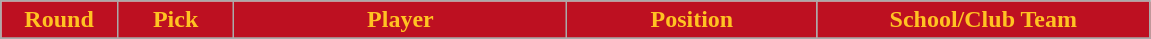<table class="wikitable sortable sortable">
<tr>
<th style="background:#BD1021;color:#ffc322;" width="7%">Round</th>
<th style="background:#BD1021;color:#ffc322;" width="7%">Pick</th>
<th style="background:#BD1021;color:#ffc322;" width="20%">Player</th>
<th style="background:#BD1021;color:#ffc322;" width="15%">Position</th>
<th style="background:#BD1021;color:#ffc322;" width="20%">School/Club Team</th>
</tr>
<tr>
</tr>
</table>
